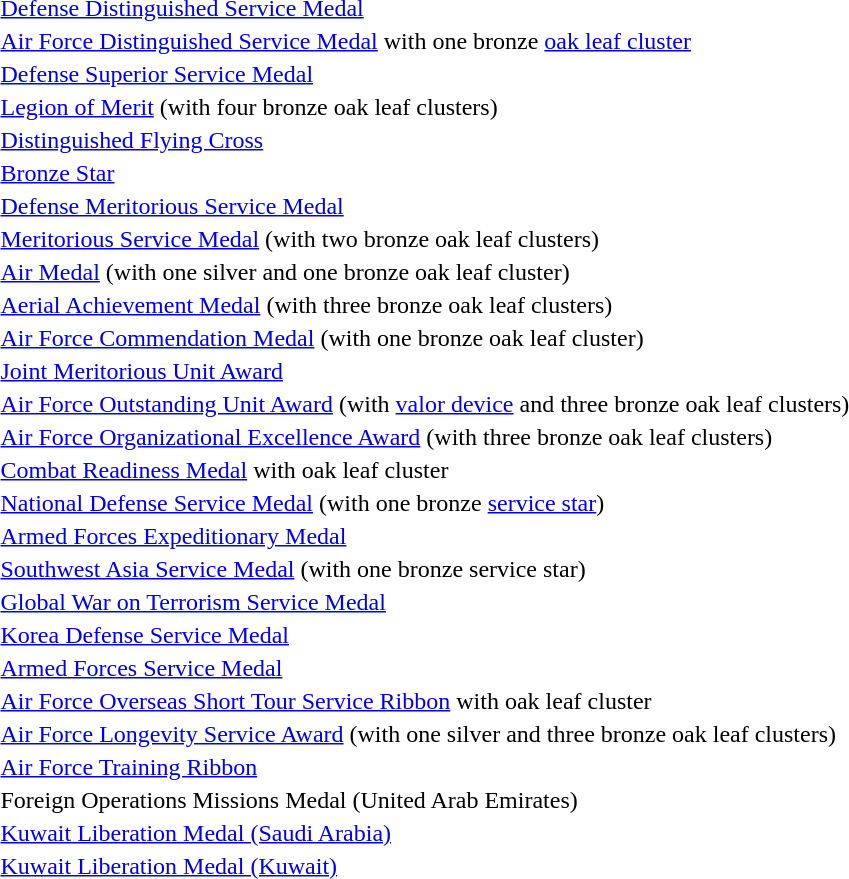<table>
<tr>
<td></td>
<td><a href='#'>Defense Distinguished Service Medal</a></td>
</tr>
<tr>
<td></td>
<td><a href='#'>Air Force Distinguished Service Medal</a> with one bronze <a href='#'>oak leaf cluster</a></td>
</tr>
<tr>
<td></td>
<td><a href='#'>Defense Superior Service Medal</a></td>
</tr>
<tr>
<td></td>
<td><a href='#'>Legion of Merit</a> (with four bronze oak leaf clusters)</td>
</tr>
<tr>
<td></td>
<td><a href='#'>Distinguished Flying Cross</a></td>
</tr>
<tr>
<td></td>
<td><a href='#'>Bronze Star</a></td>
</tr>
<tr>
<td></td>
<td><a href='#'>Defense Meritorious Service Medal</a></td>
</tr>
<tr>
<td></td>
<td><a href='#'>Meritorious Service Medal</a> (with two bronze oak leaf clusters)</td>
</tr>
<tr>
<td></td>
<td><a href='#'>Air Medal</a> (with one silver and one bronze oak leaf cluster)</td>
</tr>
<tr>
<td></td>
<td><a href='#'>Aerial Achievement Medal</a> (with three bronze oak leaf clusters)</td>
</tr>
<tr>
<td></td>
<td><a href='#'>Air Force Commendation Medal</a> (with one bronze oak leaf cluster)</td>
</tr>
<tr>
<td></td>
<td><a href='#'>Joint Meritorious Unit Award</a></td>
</tr>
<tr>
<td></td>
<td><a href='#'>Air Force Outstanding Unit Award</a> (with <a href='#'>valor device</a> and three bronze oak leaf clusters)</td>
</tr>
<tr>
<td></td>
<td><a href='#'>Air Force Organizational Excellence Award</a> (with three bronze oak leaf clusters)</td>
</tr>
<tr>
<td></td>
<td><a href='#'>Combat Readiness Medal</a> with oak leaf cluster</td>
</tr>
<tr>
<td></td>
<td><a href='#'>National Defense Service Medal</a> (with one bronze <a href='#'>service star</a>)</td>
</tr>
<tr>
<td></td>
<td><a href='#'>Armed Forces Expeditionary Medal</a></td>
</tr>
<tr>
<td></td>
<td><a href='#'>Southwest Asia Service Medal</a> (with one bronze service star)</td>
</tr>
<tr>
<td></td>
<td><a href='#'>Global War on Terrorism Service Medal</a></td>
</tr>
<tr>
<td></td>
<td><a href='#'>Korea Defense Service Medal</a></td>
</tr>
<tr>
<td></td>
<td><a href='#'>Armed Forces Service Medal</a></td>
</tr>
<tr>
<td></td>
<td><a href='#'>Air Force Overseas Short Tour Service Ribbon</a> with oak leaf cluster</td>
</tr>
<tr>
<td></td>
<td><a href='#'>Air Force Longevity Service Award</a> (with one silver and three bronze oak leaf clusters)</td>
</tr>
<tr>
<td></td>
<td><a href='#'>Air Force Training Ribbon</a></td>
</tr>
<tr>
<td></td>
<td>Foreign Operations Missions Medal (United Arab Emirates)</td>
</tr>
<tr>
<td></td>
<td><a href='#'>Kuwait Liberation Medal (Saudi Arabia)</a></td>
</tr>
<tr>
<td></td>
<td><a href='#'>Kuwait Liberation Medal (Kuwait)</a></td>
</tr>
</table>
